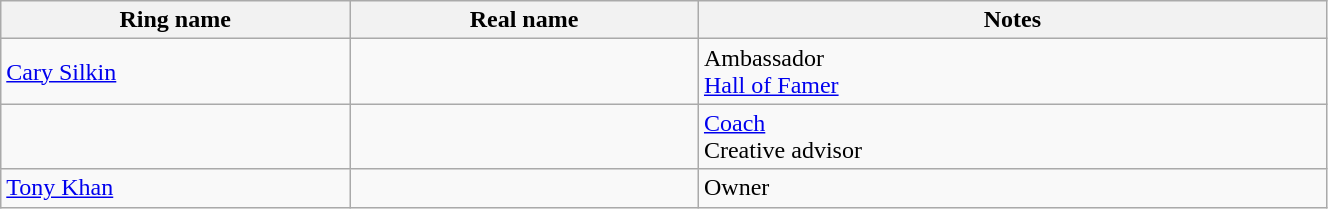<table class="wikitable sortable" width="70%">
<tr>
<th width="15%">Ring name</th>
<th width="15%">Real name</th>
<th width=27%>Notes</th>
</tr>
<tr>
<td><a href='#'>Cary Silkin</a></td>
<td></td>
<td>Ambassador<br><a href='#'>Hall of Famer</a></td>
</tr>
<tr>
<td></td>
<td></td>
<td><a href='#'>Coach</a><br>Creative advisor<br></td>
</tr>
<tr>
<td><a href='#'>Tony Khan</a></td>
<td></td>
<td>Owner</td>
</tr>
</table>
